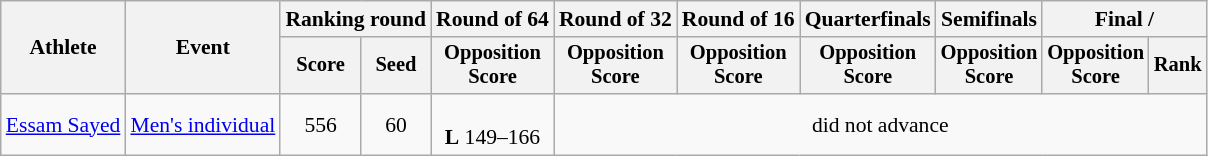<table class="wikitable" style="font-size:90%">
<tr>
<th rowspan=2>Athlete</th>
<th rowspan=2>Event</th>
<th colspan="2">Ranking round</th>
<th>Round of 64</th>
<th>Round of 32</th>
<th>Round of 16</th>
<th>Quarterfinals</th>
<th>Semifinals</th>
<th colspan="2">Final / </th>
</tr>
<tr style="font-size:95%">
<th>Score</th>
<th>Seed</th>
<th>Opposition<br>Score</th>
<th>Opposition<br>Score</th>
<th>Opposition<br>Score</th>
<th>Opposition<br>Score</th>
<th>Opposition<br>Score</th>
<th>Opposition<br>Score</th>
<th>Rank</th>
</tr>
<tr align=center>
<td align=left><a href='#'>Essam Sayed</a></td>
<td align=left><a href='#'>Men's individual</a></td>
<td>556</td>
<td>60</td>
<td><br><strong>L</strong> 149–166</td>
<td colspan=6>did not advance</td>
</tr>
</table>
